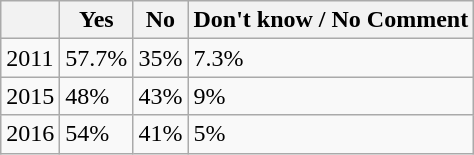<table class="wikitable">
<tr>
<th></th>
<th>Yes</th>
<th>No</th>
<th>Don't know / No Comment</th>
</tr>
<tr>
<td>2011</td>
<td>57.7%</td>
<td>35%</td>
<td>7.3%</td>
</tr>
<tr>
<td>2015</td>
<td>48%</td>
<td>43%</td>
<td>9%</td>
</tr>
<tr>
<td>2016</td>
<td>54%</td>
<td>41%</td>
<td>5%</td>
</tr>
</table>
